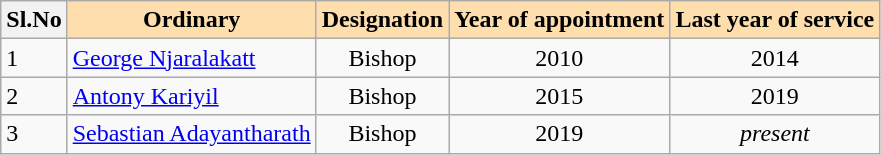<table class="wikitable">
<tr>
<th>Sl.No</th>
<th style="background: #ffdead;">Ordinary</th>
<th style="background: #ffdead;">Designation</th>
<th style="background: #ffdead;">Year of appointment</th>
<th style="background: #ffdead;">Last year of service</th>
</tr>
<tr>
<td>1</td>
<td><a href='#'>George Njaralakatt</a></td>
<td align="center">Bishop</td>
<td align="center">2010</td>
<td align="center">2014</td>
</tr>
<tr>
<td>2</td>
<td><a href='#'>Antony Kariyil</a></td>
<td align="center">Bishop</td>
<td align="center">2015</td>
<td align="center">2019</td>
</tr>
<tr>
<td>3</td>
<td><a href='#'>Sebastian Adayantharath</a></td>
<td align="center">Bishop</td>
<td align="center">2019</td>
<td align="center"><em>present</em></td>
</tr>
</table>
